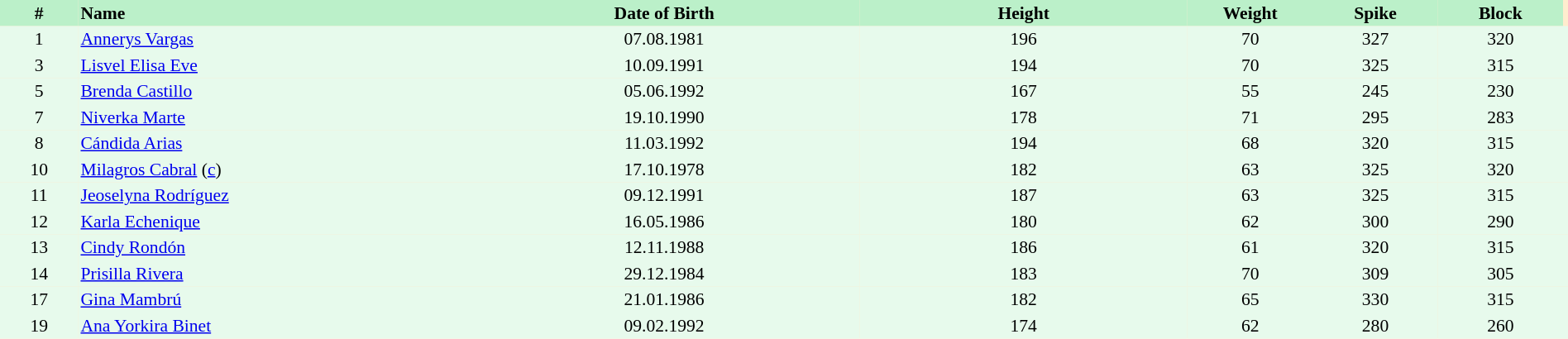<table border=0 cellpadding=2 cellspacing=0  |- bgcolor=#FFECCE style="text-align:center; font-size:90%;" width=100%>
<tr bgcolor=#BBF0C9>
<th width=5%>#</th>
<th width=25% align=left>Name</th>
<th width=25%>Date of Birth</th>
<th width=21%>Height</th>
<th width=8%>Weight</th>
<th width=8%>Spike</th>
<th width=8%>Block</th>
</tr>
<tr bgcolor=#E7FAEC>
<td>1</td>
<td align=left><a href='#'>Annerys Vargas</a></td>
<td>07.08.1981</td>
<td>196</td>
<td>70</td>
<td>327</td>
<td>320</td>
<td></td>
</tr>
<tr bgcolor=#E7FAEC>
<td>3</td>
<td align=left><a href='#'>Lisvel Elisa Eve</a></td>
<td>10.09.1991</td>
<td>194</td>
<td>70</td>
<td>325</td>
<td>315</td>
<td></td>
</tr>
<tr bgcolor=#E7FAEC>
<td>5</td>
<td align=left><a href='#'>Brenda Castillo</a></td>
<td>05.06.1992</td>
<td>167</td>
<td>55</td>
<td>245</td>
<td>230</td>
<td></td>
</tr>
<tr bgcolor=#E7FAEC>
<td>7</td>
<td align=left><a href='#'>Niverka Marte</a></td>
<td>19.10.1990</td>
<td>178</td>
<td>71</td>
<td>295</td>
<td>283</td>
<td></td>
</tr>
<tr bgcolor=#E7FAEC>
<td>8</td>
<td align=left><a href='#'>Cándida Arias</a></td>
<td>11.03.1992</td>
<td>194</td>
<td>68</td>
<td>320</td>
<td>315</td>
<td></td>
</tr>
<tr bgcolor=#E7FAEC>
<td>10</td>
<td align=left><a href='#'>Milagros Cabral</a> (<a href='#'>c</a>)</td>
<td>17.10.1978</td>
<td>182</td>
<td>63</td>
<td>325</td>
<td>320</td>
<td></td>
</tr>
<tr bgcolor=#E7FAEC>
<td>11</td>
<td align=left><a href='#'>Jeoselyna Rodríguez</a></td>
<td>09.12.1991</td>
<td>187</td>
<td>63</td>
<td>325</td>
<td>315</td>
<td></td>
</tr>
<tr bgcolor=#E7FAEC>
<td>12</td>
<td align=left><a href='#'>Karla Echenique</a></td>
<td>16.05.1986</td>
<td>180</td>
<td>62</td>
<td>300</td>
<td>290</td>
<td></td>
</tr>
<tr bgcolor=#E7FAEC>
<td>13</td>
<td align=left><a href='#'>Cindy Rondón</a></td>
<td>12.11.1988</td>
<td>186</td>
<td>61</td>
<td>320</td>
<td>315</td>
<td></td>
</tr>
<tr bgcolor=#E7FAEC>
<td>14</td>
<td align=left><a href='#'>Prisilla Rivera</a></td>
<td>29.12.1984</td>
<td>183</td>
<td>70</td>
<td>309</td>
<td>305</td>
<td></td>
</tr>
<tr bgcolor=#E7FAEC>
<td>17</td>
<td align=left><a href='#'>Gina Mambrú</a></td>
<td>21.01.1986</td>
<td>182</td>
<td>65</td>
<td>330</td>
<td>315</td>
<td></td>
</tr>
<tr bgcolor=#E7FAEC>
<td>19</td>
<td align=left><a href='#'>Ana Yorkira Binet</a></td>
<td>09.02.1992</td>
<td>174</td>
<td>62</td>
<td>280</td>
<td>260</td>
<td></td>
</tr>
</table>
